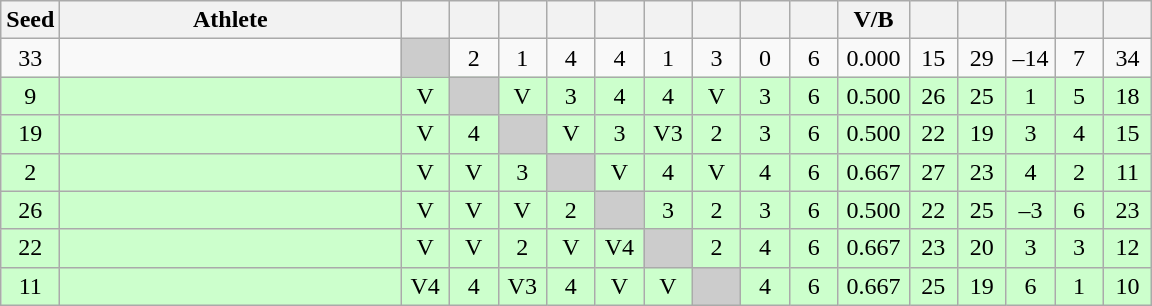<table class="wikitable" style="text-align:center">
<tr>
<th width="25">Seed</th>
<th width="220">Athlete</th>
<th width="25"></th>
<th width="25"></th>
<th width="25"></th>
<th width="25"></th>
<th width="25"></th>
<th width="25"></th>
<th width="25"></th>
<th width="25"></th>
<th width="25"></th>
<th width="40">V/B</th>
<th width="25"></th>
<th width="25"></th>
<th width="25"></th>
<th width="25"></th>
<th width="25"></th>
</tr>
<tr>
<td>33</td>
<td align=left></td>
<td bgcolor="#cccccc"></td>
<td>2</td>
<td>1</td>
<td>4</td>
<td>4</td>
<td>1</td>
<td>3</td>
<td>0</td>
<td>6</td>
<td>0.000</td>
<td>15</td>
<td>29</td>
<td>–14</td>
<td>7</td>
<td>34</td>
</tr>
<tr bgcolor=ccffcc>
<td>9</td>
<td align=left></td>
<td>V</td>
<td bgcolor="#cccccc"></td>
<td>V</td>
<td>3</td>
<td>4</td>
<td>4</td>
<td>V</td>
<td>3</td>
<td>6</td>
<td>0.500</td>
<td>26</td>
<td>25</td>
<td>1</td>
<td>5</td>
<td>18</td>
</tr>
<tr bgcolor=ccffcc>
<td>19</td>
<td align=left></td>
<td>V</td>
<td>4</td>
<td bgcolor="#cccccc"></td>
<td>V</td>
<td>3</td>
<td>V3</td>
<td>2</td>
<td>3</td>
<td>6</td>
<td>0.500</td>
<td>22</td>
<td>19</td>
<td>3</td>
<td>4</td>
<td>15</td>
</tr>
<tr bgcolor=ccffcc>
<td>2</td>
<td align=left></td>
<td>V</td>
<td>V</td>
<td>3</td>
<td bgcolor="#cccccc"></td>
<td>V</td>
<td>4</td>
<td>V</td>
<td>4</td>
<td>6</td>
<td>0.667</td>
<td>27</td>
<td>23</td>
<td>4</td>
<td>2</td>
<td>11</td>
</tr>
<tr bgcolor=ccffcc>
<td>26</td>
<td align=left></td>
<td>V</td>
<td>V</td>
<td>V</td>
<td>2</td>
<td bgcolor="#cccccc"></td>
<td>3</td>
<td>2</td>
<td>3</td>
<td>6</td>
<td>0.500</td>
<td>22</td>
<td>25</td>
<td>–3</td>
<td>6</td>
<td>23</td>
</tr>
<tr bgcolor=ccffcc>
<td>22</td>
<td align=left></td>
<td>V</td>
<td>V</td>
<td>2</td>
<td>V</td>
<td>V4</td>
<td bgcolor="#cccccc"></td>
<td>2</td>
<td>4</td>
<td>6</td>
<td>0.667</td>
<td>23</td>
<td>20</td>
<td>3</td>
<td>3</td>
<td>12</td>
</tr>
<tr bgcolor=ccffcc>
<td>11</td>
<td align=left></td>
<td>V4</td>
<td>4</td>
<td>V3</td>
<td>4</td>
<td>V</td>
<td>V</td>
<td bgcolor="#cccccc"></td>
<td>4</td>
<td>6</td>
<td>0.667</td>
<td>25</td>
<td>19</td>
<td>6</td>
<td>1</td>
<td>10</td>
</tr>
</table>
